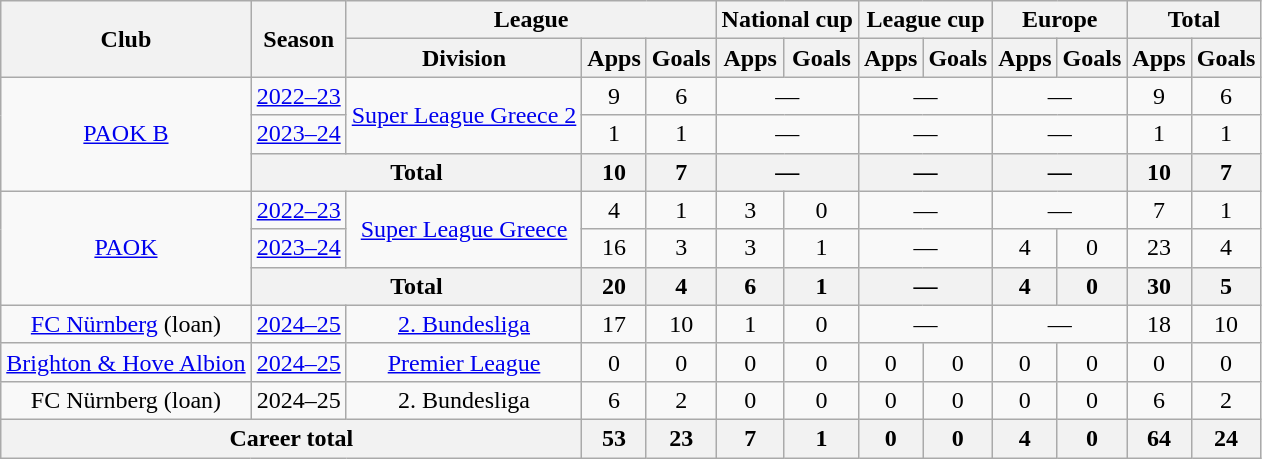<table class="wikitable" style="text-align:center">
<tr>
<th rowspan="2">Club</th>
<th rowspan="2">Season</th>
<th colspan="3">League</th>
<th colspan="2">National cup</th>
<th colspan="2">League cup</th>
<th colspan="2">Europe</th>
<th colspan="2">Total</th>
</tr>
<tr>
<th>Division</th>
<th>Apps</th>
<th>Goals</th>
<th>Apps</th>
<th>Goals</th>
<th>Apps</th>
<th>Goals</th>
<th>Apps</th>
<th>Goals</th>
<th>Apps</th>
<th>Goals</th>
</tr>
<tr>
<td rowspan="3"><a href='#'>PAOK B</a></td>
<td><a href='#'>2022–23</a></td>
<td rowspan="2"><a href='#'>Super League Greece 2</a></td>
<td>9</td>
<td>6</td>
<td colspan="2">—</td>
<td colspan="2">—</td>
<td colspan="2">—</td>
<td>9</td>
<td>6</td>
</tr>
<tr>
<td><a href='#'>2023–24</a></td>
<td>1</td>
<td>1</td>
<td colspan="2">—</td>
<td colspan="2">—</td>
<td colspan="2">—</td>
<td>1</td>
<td>1</td>
</tr>
<tr>
<th colspan="2">Total</th>
<th>10</th>
<th>7</th>
<th colspan="2">—</th>
<th colspan="2">—</th>
<th colspan="2">—</th>
<th>10</th>
<th>7</th>
</tr>
<tr>
<td rowspan="3"><a href='#'>PAOK</a></td>
<td><a href='#'>2022–23</a></td>
<td rowspan="2"><a href='#'>Super League Greece</a></td>
<td>4</td>
<td>1</td>
<td>3</td>
<td>0</td>
<td colspan="2">—</td>
<td colspan="2">—</td>
<td>7</td>
<td>1</td>
</tr>
<tr>
<td><a href='#'>2023–24</a></td>
<td>16</td>
<td>3</td>
<td>3</td>
<td>1</td>
<td colspan="2">—</td>
<td>4</td>
<td>0</td>
<td>23</td>
<td>4</td>
</tr>
<tr>
<th colspan="2">Total</th>
<th>20</th>
<th>4</th>
<th>6</th>
<th>1</th>
<th colspan="2">—</th>
<th>4</th>
<th>0</th>
<th>30</th>
<th>5</th>
</tr>
<tr>
<td rowspan="1"><a href='#'>FC Nürnberg</a> (loan)</td>
<td><a href='#'>2024–25</a></td>
<td><a href='#'>2. Bundesliga</a></td>
<td>17</td>
<td>10</td>
<td>1</td>
<td>0</td>
<td colspan="2">—</td>
<td colspan="2">—</td>
<td>18</td>
<td>10</td>
</tr>
<tr>
<td><a href='#'>Brighton & Hove Albion</a></td>
<td><a href='#'>2024–25</a></td>
<td><a href='#'>Premier League</a></td>
<td>0</td>
<td>0</td>
<td>0</td>
<td>0</td>
<td>0</td>
<td>0</td>
<td>0</td>
<td>0</td>
<td>0</td>
<td>0</td>
</tr>
<tr>
<td>FC Nürnberg (loan)</td>
<td>2024–25</td>
<td>2. Bundesliga</td>
<td>6</td>
<td>2</td>
<td>0</td>
<td>0</td>
<td>0</td>
<td>0</td>
<td>0</td>
<td>0</td>
<td>6</td>
<td>2</td>
</tr>
<tr>
<th colspan="3">Career total</th>
<th>53</th>
<th>23</th>
<th>7</th>
<th>1</th>
<th>0</th>
<th>0</th>
<th>4</th>
<th>0</th>
<th>64</th>
<th>24</th>
</tr>
</table>
